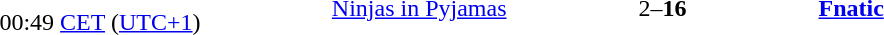<table>
<tr>
<td style="text-align:right" width="150px"><br>00:49 <a href='#'>CET</a> (<a href='#'>UTC+1</a>)</td>
<td style="text-align:right" width="200px"><a href='#'>Ninjas in Pyjamas</a></td>
<td style="text-align:center" width="200px">2–<strong>16</strong><br></td>
<td style="text-align:left"><strong><a href='#'>Fnatic</a></strong></td>
</tr>
</table>
